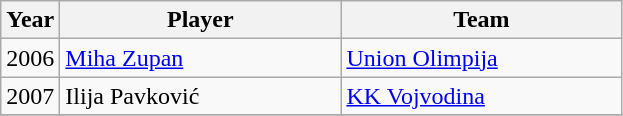<table class="wikitable">
<tr>
<th>Year</th>
<th width=180>Player</th>
<th width=180>Team</th>
</tr>
<tr>
<td>2006</td>
<td> <a href='#'>Miha Zupan</a></td>
<td><a href='#'>Union Olimpija</a></td>
</tr>
<tr>
<td>2007</td>
<td> Ilija Pavković</td>
<td><a href='#'>KK Vojvodina</a></td>
</tr>
<tr>
</tr>
</table>
